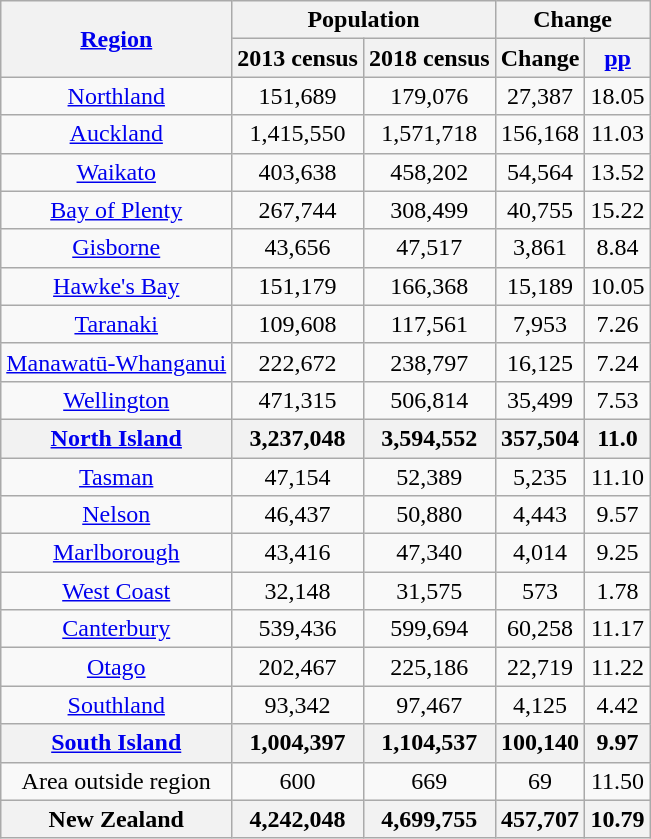<table class="wikitable sortable" style="text-align:center;">
<tr>
<th rowspan=2><a href='#'>Region</a></th>
<th colspan=2>Population</th>
<th colspan=2>Change</th>
</tr>
<tr>
<th>2013 census</th>
<th>2018 census</th>
<th>Change</th>
<th><a href='#'>pp</a></th>
</tr>
<tr>
<td><a href='#'>Northland</a></td>
<td>151,689</td>
<td>179,076</td>
<td>27,387</td>
<td>18.05</td>
</tr>
<tr>
<td><a href='#'>Auckland</a></td>
<td>1,415,550</td>
<td>1,571,718</td>
<td>156,168</td>
<td>11.03</td>
</tr>
<tr>
<td><a href='#'>Waikato</a></td>
<td>403,638</td>
<td>458,202</td>
<td>54,564</td>
<td>13.52</td>
</tr>
<tr>
<td><a href='#'>Bay of Plenty</a></td>
<td>267,744</td>
<td>308,499</td>
<td>40,755</td>
<td>15.22</td>
</tr>
<tr>
<td><a href='#'>Gisborne</a></td>
<td>43,656</td>
<td>47,517</td>
<td>3,861</td>
<td>8.84</td>
</tr>
<tr>
<td><a href='#'>Hawke's Bay</a></td>
<td>151,179</td>
<td>166,368</td>
<td>15,189</td>
<td>10.05</td>
</tr>
<tr>
<td><a href='#'>Taranaki</a></td>
<td>109,608</td>
<td>117,561</td>
<td>7,953</td>
<td>7.26</td>
</tr>
<tr>
<td><a href='#'>Manawatū-Whanganui</a></td>
<td>222,672</td>
<td>238,797</td>
<td>16,125</td>
<td>7.24</td>
</tr>
<tr>
<td><a href='#'>Wellington</a></td>
<td>471,315</td>
<td>506,814</td>
<td>35,499</td>
<td>7.53</td>
</tr>
<tr>
<th><a href='#'>North Island</a></th>
<th>3,237,048</th>
<th>3,594,552</th>
<th>357,504</th>
<th>11.0</th>
</tr>
<tr>
<td><a href='#'>Tasman</a></td>
<td>47,154</td>
<td>52,389</td>
<td>5,235</td>
<td>11.10</td>
</tr>
<tr>
<td><a href='#'>Nelson</a></td>
<td>46,437</td>
<td>50,880</td>
<td>4,443</td>
<td>9.57</td>
</tr>
<tr>
<td><a href='#'>Marlborough</a></td>
<td>43,416</td>
<td>47,340</td>
<td>4,014</td>
<td>9.25</td>
</tr>
<tr>
<td><a href='#'>West Coast</a></td>
<td>32,148</td>
<td>31,575</td>
<td>573</td>
<td>1.78</td>
</tr>
<tr>
<td><a href='#'>Canterbury</a></td>
<td>539,436</td>
<td>599,694</td>
<td>60,258</td>
<td>11.17</td>
</tr>
<tr>
<td><a href='#'>Otago</a></td>
<td>202,467</td>
<td>225,186</td>
<td>22,719</td>
<td>11.22</td>
</tr>
<tr>
<td><a href='#'>Southland</a></td>
<td>93,342</td>
<td>97,467</td>
<td>4,125</td>
<td>4.42</td>
</tr>
<tr>
<th><a href='#'>South Island</a></th>
<th>1,004,397</th>
<th>1,104,537</th>
<th>100,140</th>
<th>9.97</th>
</tr>
<tr>
<td>Area outside region</td>
<td>600</td>
<td>669</td>
<td>69</td>
<td>11.50</td>
</tr>
<tr>
<th> New Zealand</th>
<th>4,242,048</th>
<th>4,699,755</th>
<th>457,707</th>
<th>10.79</th>
</tr>
</table>
